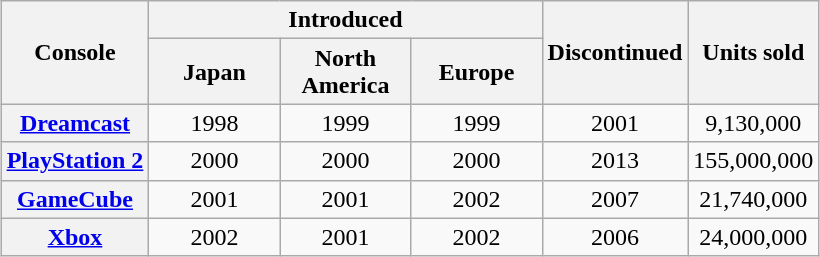<table class="wikitable" style="margin: 1em auto 1em auto;">
<tr>
<th rowspan="2">Console</th>
<th colspan="3">Introduced</th>
<th rowspan="2">Discontinued</th>
<th rowspan="2">Units sold</th>
</tr>
<tr>
<th style="width:5em;">Japan</th>
<th style="width:5em;">North America</th>
<th style="width:5em;">Europe</th>
</tr>
<tr style="text-align: center;">
<th><a href='#'>Dreamcast</a></th>
<td>1998</td>
<td>1999</td>
<td>1999</td>
<td>2001</td>
<td>9,130,000</td>
</tr>
<tr style="text-align: center;">
<th><a href='#'>PlayStation 2</a></th>
<td>2000</td>
<td>2000</td>
<td>2000</td>
<td>2013</td>
<td>155,000,000</td>
</tr>
<tr style="text-align: center;">
<th><a href='#'>GameCube</a></th>
<td>2001</td>
<td>2001</td>
<td>2002</td>
<td>2007</td>
<td>21,740,000</td>
</tr>
<tr style="text-align: center;">
<th><a href='#'>Xbox</a></th>
<td>2002</td>
<td>2001</td>
<td>2002</td>
<td>2006</td>
<td>24,000,000</td>
</tr>
</table>
